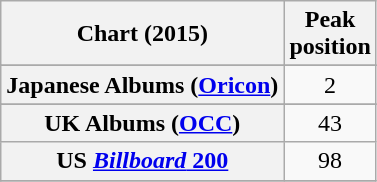<table class="wikitable sortable plainrowheaders" style="text-align:center">
<tr>
<th scope="col">Chart (2015)</th>
<th scope="col">Peak<br>position</th>
</tr>
<tr>
</tr>
<tr>
</tr>
<tr>
</tr>
<tr>
</tr>
<tr>
</tr>
<tr>
</tr>
<tr>
</tr>
<tr>
</tr>
<tr>
</tr>
<tr>
</tr>
<tr>
</tr>
<tr>
</tr>
<tr>
</tr>
<tr>
<th scope="row">Japanese Albums (<a href='#'>Oricon</a>)</th>
<td>2</td>
</tr>
<tr>
</tr>
<tr>
</tr>
<tr>
</tr>
<tr>
<th scope="row">UK Albums (<a href='#'>OCC</a>)</th>
<td>43</td>
</tr>
<tr>
<th scope="row">US <a href='#'><em>Billboard</em> 200</a></th>
<td>98</td>
</tr>
<tr>
</tr>
</table>
